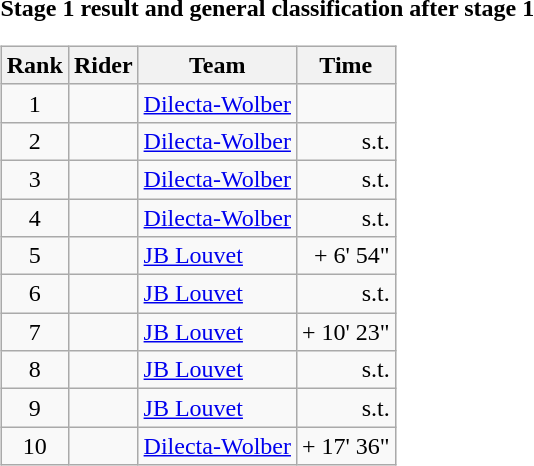<table>
<tr>
<td><strong>Stage 1 result and general classification after stage 1</strong><br><table class="wikitable">
<tr>
<th scope="col">Rank</th>
<th scope="col">Rider</th>
<th scope="col">Team</th>
<th scope="col">Time</th>
</tr>
<tr>
<td style="text-align:center;">1</td>
<td></td>
<td><a href='#'>Dilecta-Wolber</a></td>
<td style="text-align:right;"></td>
</tr>
<tr>
<td style="text-align:center;">2</td>
<td></td>
<td><a href='#'>Dilecta-Wolber</a></td>
<td style="text-align:right;">s.t.</td>
</tr>
<tr>
<td style="text-align:center;">3</td>
<td></td>
<td><a href='#'>Dilecta-Wolber</a></td>
<td style="text-align:right;">s.t.</td>
</tr>
<tr>
<td style="text-align:center;">4</td>
<td></td>
<td><a href='#'>Dilecta-Wolber</a></td>
<td style="text-align:right;">s.t.</td>
</tr>
<tr>
<td style="text-align:center;">5</td>
<td></td>
<td><a href='#'>JB Louvet</a></td>
<td style="text-align:right;">+ 6' 54"</td>
</tr>
<tr>
<td style="text-align:center;">6</td>
<td></td>
<td><a href='#'>JB Louvet</a></td>
<td style="text-align:right;">s.t.</td>
</tr>
<tr>
<td style="text-align:center;">7</td>
<td></td>
<td><a href='#'>JB Louvet</a></td>
<td style="text-align:right;">+ 10' 23"</td>
</tr>
<tr>
<td style="text-align:center;">8</td>
<td></td>
<td><a href='#'>JB Louvet</a></td>
<td style="text-align:right;">s.t.</td>
</tr>
<tr>
<td style="text-align:center;">9</td>
<td></td>
<td><a href='#'>JB Louvet</a></td>
<td style="text-align:right;">s.t.</td>
</tr>
<tr>
<td style="text-align:center;">10</td>
<td></td>
<td><a href='#'>Dilecta-Wolber</a></td>
<td style="text-align:right;">+ 17' 36"</td>
</tr>
</table>
</td>
</tr>
</table>
